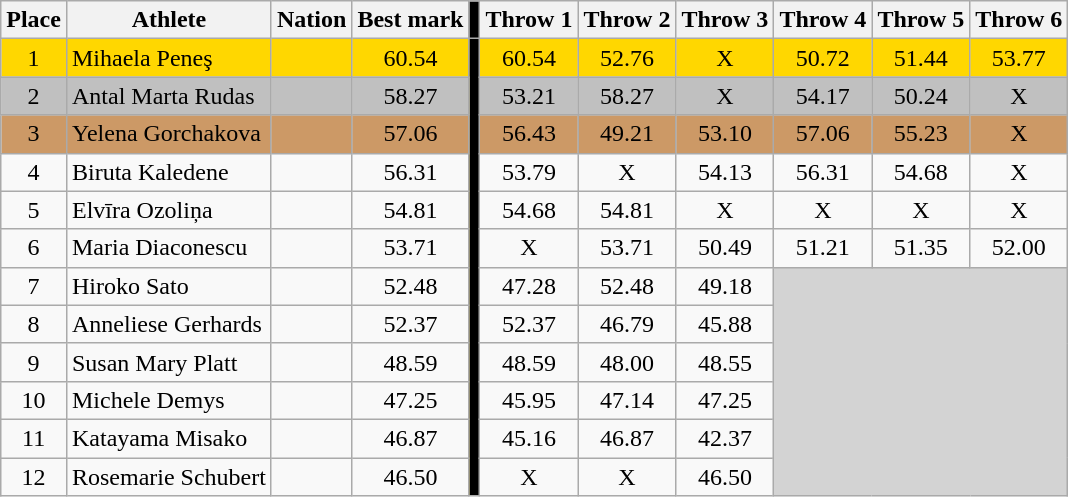<table class=wikitable>
<tr>
<th>Place</th>
<th>Athlete</th>
<th>Nation</th>
<th>Best mark</th>
<td bgcolor=black></td>
<th>Throw 1</th>
<th>Throw 2</th>
<th>Throw 3</th>
<th>Throw 4</th>
<th>Throw 5</th>
<th>Throw 6</th>
</tr>
<tr align=center bgcolor=gold>
<td>1</td>
<td align=left>Mihaela Peneş</td>
<td align=left></td>
<td>60.54</td>
<td rowspan=12 bgcolor=black></td>
<td>60.54</td>
<td>52.76</td>
<td>X</td>
<td>50.72</td>
<td>51.44</td>
<td>53.77</td>
</tr>
<tr align=center bgcolor=silver>
<td>2</td>
<td align=left>Antal Marta Rudas</td>
<td align=left></td>
<td>58.27</td>
<td>53.21</td>
<td>58.27</td>
<td>X</td>
<td>54.17</td>
<td>50.24</td>
<td>X</td>
</tr>
<tr align=center bgcolor=cc9966>
<td>3</td>
<td align=left>Yelena Gorchakova</td>
<td align=left></td>
<td>57.06</td>
<td>56.43</td>
<td>49.21</td>
<td>53.10</td>
<td>57.06</td>
<td>55.23</td>
<td>X</td>
</tr>
<tr align=center>
<td>4</td>
<td align=left>Biruta Kaledene</td>
<td align=left></td>
<td>56.31</td>
<td>53.79</td>
<td>X</td>
<td>54.13</td>
<td>56.31</td>
<td>54.68</td>
<td>X</td>
</tr>
<tr align=center>
<td>5</td>
<td align=left>Elvīra Ozoliņa</td>
<td align=left></td>
<td>54.81</td>
<td>54.68</td>
<td>54.81</td>
<td>X</td>
<td>X</td>
<td>X</td>
<td>X</td>
</tr>
<tr align=center>
<td>6</td>
<td align=left>Maria Diaconescu</td>
<td align=left></td>
<td>53.71</td>
<td>X</td>
<td>53.71</td>
<td>50.49</td>
<td>51.21</td>
<td>51.35</td>
<td>52.00</td>
</tr>
<tr align=center>
<td>7</td>
<td align=left>Hiroko Sato</td>
<td align=left></td>
<td>52.48</td>
<td>47.28</td>
<td>52.48</td>
<td>49.18</td>
<td colspan=3 rowspan=6 bgcolor=lightgray></td>
</tr>
<tr align=center>
<td>8</td>
<td align=left>Anneliese Gerhards</td>
<td align=left></td>
<td>52.37</td>
<td>52.37</td>
<td>46.79</td>
<td>45.88</td>
</tr>
<tr align=center>
<td>9</td>
<td align=left>Susan Mary Platt</td>
<td align=left></td>
<td>48.59</td>
<td>48.59</td>
<td>48.00</td>
<td>48.55</td>
</tr>
<tr align=center>
<td>10</td>
<td align=left>Michele Demys</td>
<td align=left></td>
<td>47.25</td>
<td>45.95</td>
<td>47.14</td>
<td>47.25</td>
</tr>
<tr align=center>
<td>11</td>
<td align=left>Katayama Misako</td>
<td align=left></td>
<td>46.87</td>
<td>45.16</td>
<td>46.87</td>
<td>42.37</td>
</tr>
<tr align=center>
<td>12</td>
<td align=left>Rosemarie Schubert</td>
<td align=left></td>
<td>46.50</td>
<td>X</td>
<td>X</td>
<td>46.50</td>
</tr>
</table>
